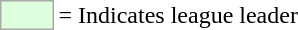<table>
<tr>
<td style="background:#DDFFDD; border:1px solid #aaa; width:2em;"></td>
<td>= Indicates league leader</td>
</tr>
</table>
